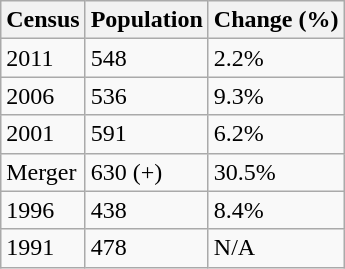<table class="wikitable">
<tr>
<th>Census</th>
<th>Population</th>
<th>Change (%)</th>
</tr>
<tr>
<td>2011</td>
<td>548</td>
<td> 2.2%</td>
</tr>
<tr>
<td>2006</td>
<td>536</td>
<td> 9.3%</td>
</tr>
<tr>
<td>2001</td>
<td>591</td>
<td> 6.2%</td>
</tr>
<tr>
<td>Merger</td>
<td>630 (+)</td>
<td> 30.5%</td>
</tr>
<tr>
<td>1996</td>
<td>438</td>
<td> 8.4%</td>
</tr>
<tr>
<td>1991</td>
<td>478</td>
<td>N/A</td>
</tr>
</table>
